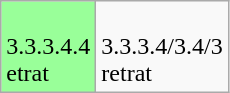<table class=wikitable>
<tr>
<td bgcolor=#99ff99><br>3.3.3.4.4<br>etrat</td>
<td><br>3.3.3.4/3.4/3<br>retrat</td>
</tr>
</table>
